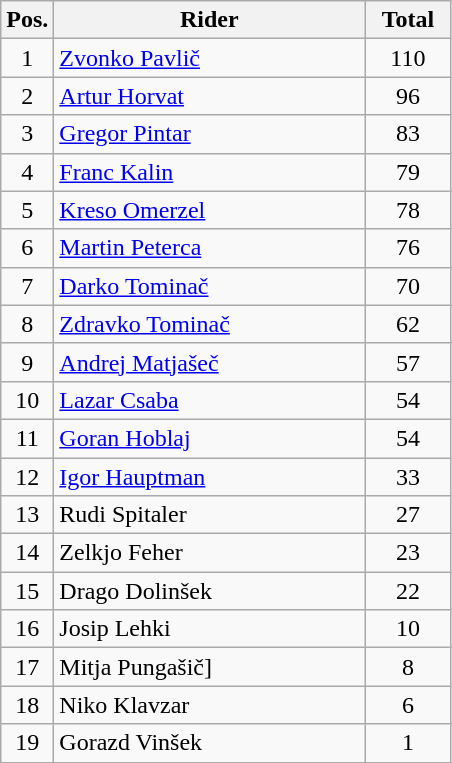<table class=wikitable>
<tr>
<th width=25px>Pos.</th>
<th width=200px>Rider</th>
<th width=50px>Total</th>
</tr>
<tr align=center>
<td>1</td>
<td align=left><a href='#'>Zvonko Pavlič</a></td>
<td>110</td>
</tr>
<tr align=center>
<td>2</td>
<td align=left><a href='#'>Artur Horvat</a></td>
<td>96</td>
</tr>
<tr align=center>
<td>3</td>
<td align=left><a href='#'>Gregor Pintar</a></td>
<td>83</td>
</tr>
<tr align=center>
<td>4</td>
<td align=left><a href='#'>Franc Kalin</a></td>
<td>79</td>
</tr>
<tr align=center>
<td>5</td>
<td align=left><a href='#'>Kreso Omerzel</a></td>
<td>78</td>
</tr>
<tr align=center>
<td>6</td>
<td align=left><a href='#'>Martin Peterca</a></td>
<td>76</td>
</tr>
<tr align=center>
<td>7</td>
<td align=left><a href='#'>Darko Tominač</a></td>
<td>70</td>
</tr>
<tr align=center>
<td>8</td>
<td align=left><a href='#'>Zdravko Tominač</a></td>
<td>62</td>
</tr>
<tr align=center>
<td>9</td>
<td align=left><a href='#'>Andrej Matjašeč</a></td>
<td>57</td>
</tr>
<tr align=center>
<td>10</td>
<td align=left><a href='#'>Lazar Csaba</a></td>
<td>54</td>
</tr>
<tr align=center>
<td>11</td>
<td align=left><a href='#'>Goran Hoblaj</a></td>
<td>54</td>
</tr>
<tr align=center>
<td>12</td>
<td align=left><a href='#'>Igor Hauptman</a></td>
<td>33</td>
</tr>
<tr align=center>
<td>13</td>
<td align=left>Rudi Spitaler</td>
<td>27</td>
</tr>
<tr align=center>
<td>14</td>
<td align=left>Zelkjo Feher</td>
<td>23</td>
</tr>
<tr align=center>
<td>15</td>
<td align=left>Drago Dolinšek</td>
<td>22</td>
</tr>
<tr align=center>
<td>16</td>
<td align=left>Josip Lehki</td>
<td>10</td>
</tr>
<tr align=center>
<td>17</td>
<td align=left>Mitja Pungašič]</td>
<td>8</td>
</tr>
<tr align=center>
<td>18</td>
<td align=left>Niko Klavzar</td>
<td>6</td>
</tr>
<tr align=center>
<td>19</td>
<td align=left>Gorazd Vinšek</td>
<td>1</td>
</tr>
</table>
